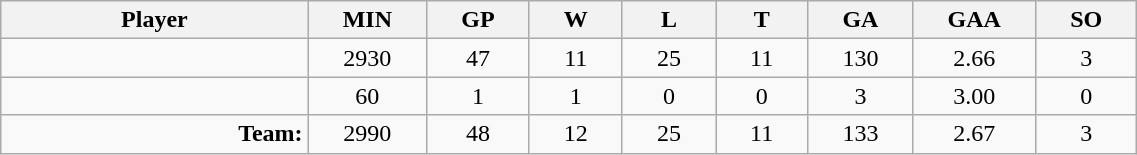<table class="wikitable sortable" width="60%">
<tr>
<th bgcolor="#DDDDFF" width="10%">Player</th>
<th width="3%" bgcolor="#DDDDFF" title="Minutes played">MIN</th>
<th width="3%" bgcolor="#DDDDFF" title="Games played in">GP</th>
<th width="3%" bgcolor="#DDDDFF" title="Wins">W</th>
<th width="3%" bgcolor="#DDDDFF"title="Losses">L</th>
<th width="3%" bgcolor="#DDDDFF" title="Ties">T</th>
<th width="3%" bgcolor="#DDDDFF" title="Goals against">GA</th>
<th width="3%" bgcolor="#DDDDFF" title="Goals against average">GAA</th>
<th width="3%" bgcolor="#DDDDFF"title="Shut-outs">SO</th>
</tr>
<tr align="center">
<td align="right"></td>
<td>2930</td>
<td>47</td>
<td>11</td>
<td>25</td>
<td>11</td>
<td>130</td>
<td>2.66</td>
<td>3</td>
</tr>
<tr align="center">
<td align="right"></td>
<td>60</td>
<td>1</td>
<td>1</td>
<td>0</td>
<td>0</td>
<td>3</td>
<td>3.00</td>
<td>0</td>
</tr>
<tr align="center">
<td align="right"><strong>Team:</strong></td>
<td>2990</td>
<td>48</td>
<td>12</td>
<td>25</td>
<td>11</td>
<td>133</td>
<td>2.67</td>
<td>3</td>
</tr>
</table>
